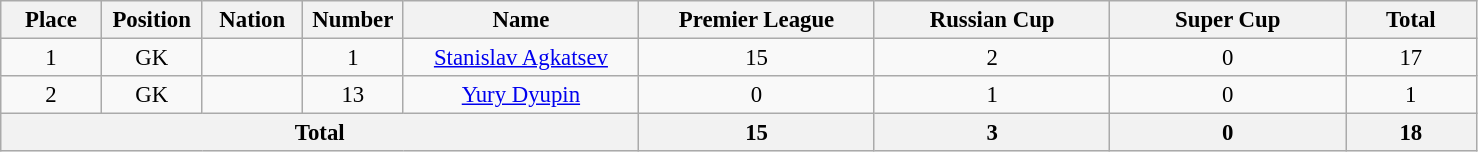<table class="wikitable" style="font-size: 95%; text-align: center;">
<tr>
<th width=60>Place</th>
<th width=60>Position</th>
<th width=60>Nation</th>
<th width=60>Number</th>
<th width=150>Name</th>
<th width=150>Premier League</th>
<th width=150>Russian Cup</th>
<th width=150>Super Cup</th>
<th width=80>Total</th>
</tr>
<tr>
<td>1</td>
<td>GK</td>
<td></td>
<td>1</td>
<td><a href='#'>Stanislav Agkatsev</a></td>
<td>15</td>
<td>2</td>
<td>0</td>
<td>17</td>
</tr>
<tr>
<td>2</td>
<td>GK</td>
<td></td>
<td>13</td>
<td><a href='#'>Yury Dyupin</a></td>
<td>0</td>
<td>1</td>
<td>0</td>
<td>1</td>
</tr>
<tr>
<th colspan=5>Total</th>
<th>15</th>
<th>3</th>
<th>0</th>
<th>18</th>
</tr>
</table>
